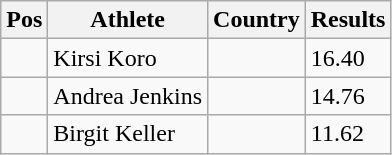<table class="wikitable">
<tr>
<th>Pos</th>
<th>Athlete</th>
<th>Country</th>
<th>Results</th>
</tr>
<tr>
<td align="center"></td>
<td>Kirsi Koro</td>
<td></td>
<td>16.40</td>
</tr>
<tr>
<td align="center"></td>
<td>Andrea Jenkins</td>
<td></td>
<td>14.76</td>
</tr>
<tr>
<td align="center"></td>
<td>Birgit Keller</td>
<td></td>
<td>11.62</td>
</tr>
</table>
